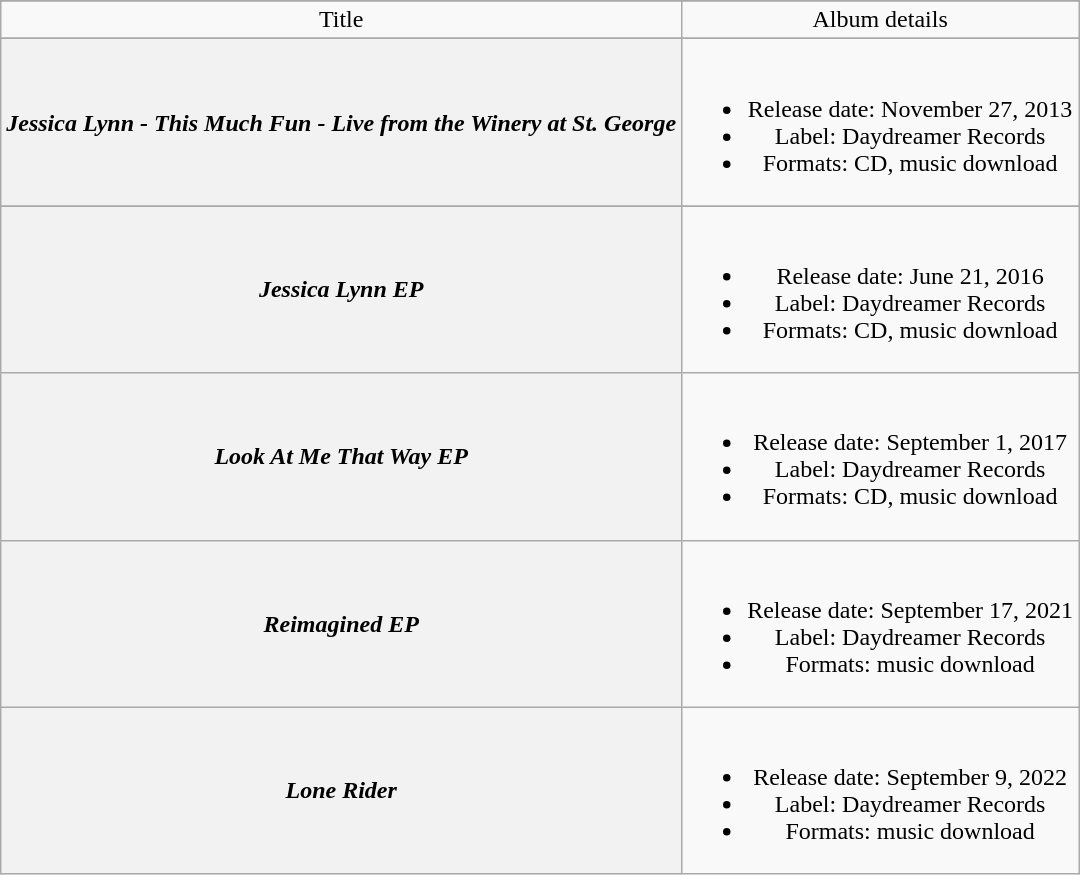<table class="wikitable plainrowheaders" style="text-align:center;">
<tr>
</tr>
<tr>
<td>Title</td>
<td>Album details</td>
</tr>
<tr>
</tr>
<tr>
<th scope="row"><em>Jessica Lynn - This Much Fun - Live from the Winery at St. George</em></th>
<td><br><ul><li>Release date: November 27, 2013</li><li>Label: Daydreamer Records</li><li>Formats: CD, music download</li></ul></td>
</tr>
<tr>
</tr>
<tr>
<th scope="row"><em>Jessica Lynn EP</em></th>
<td><br><ul><li>Release date: June 21, 2016</li><li>Label: Daydreamer Records</li><li>Formats: CD, music download</li></ul></td>
</tr>
<tr>
<th scope="row"><em>Look At Me That Way EP</em></th>
<td><br><ul><li>Release date: September 1, 2017</li><li>Label: Daydreamer Records</li><li>Formats: CD, music download</li></ul></td>
</tr>
<tr>
<th scope="row"><em>Reimagined EP</em></th>
<td><br><ul><li>Release date: September 17, 2021</li><li>Label: Daydreamer Records</li><li>Formats: music download</li></ul></td>
</tr>
<tr>
<th scope="row"><em>Lone Rider</em></th>
<td><br><ul><li>Release date: September 9, 2022</li><li>Label: Daydreamer Records</li><li>Formats: music download</li></ul></td>
</tr>
</table>
